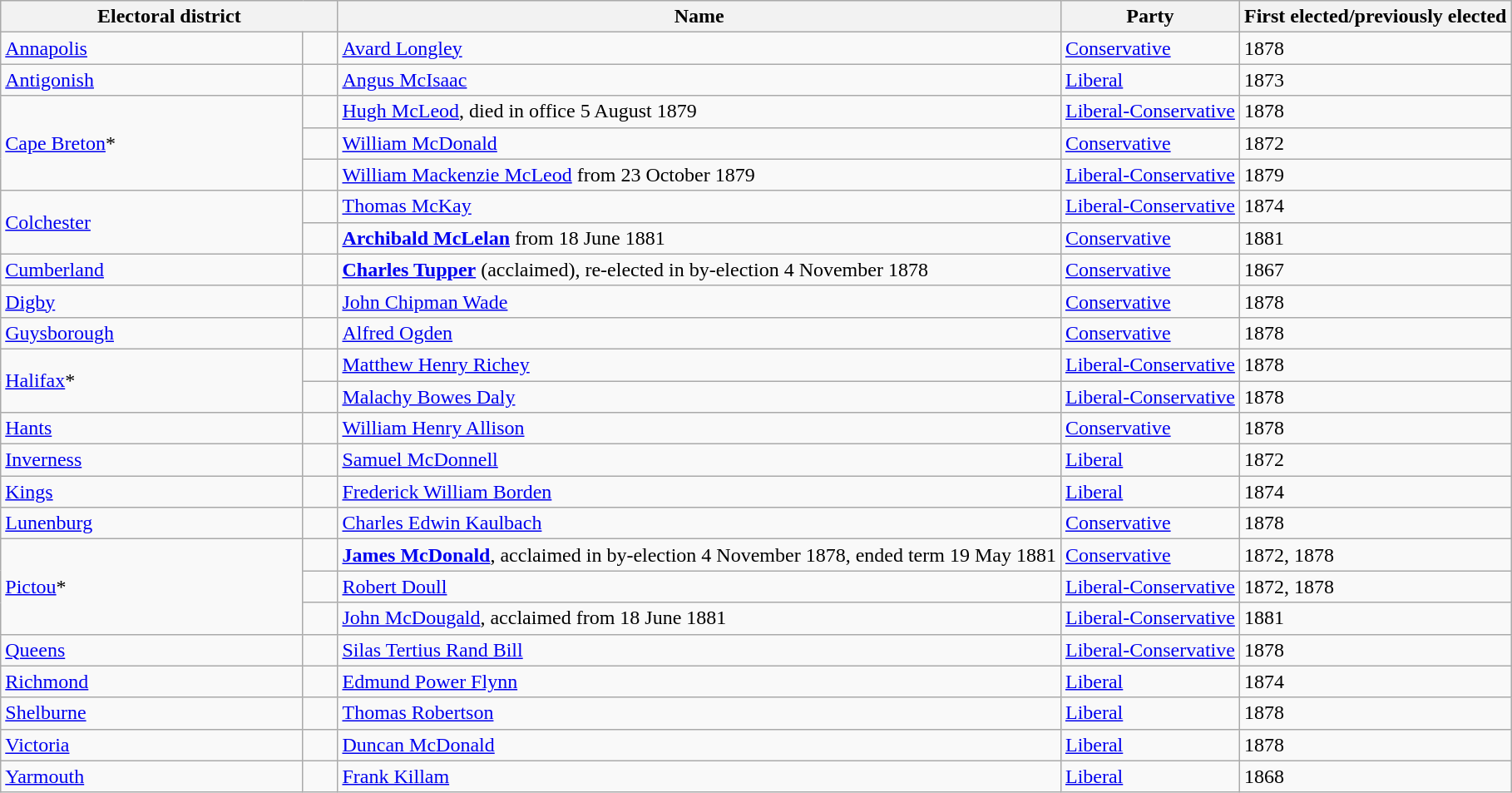<table class="wikitable">
<tr>
<th colspan="2">Electoral district</th>
<th>Name</th>
<th>Party</th>
<th>First elected/previously elected</th>
</tr>
<tr>
<td width=20%><a href='#'>Annapolis</a></td>
<td></td>
<td><a href='#'>Avard Longley</a></td>
<td><a href='#'>Conservative</a></td>
<td>1878</td>
</tr>
<tr>
<td><a href='#'>Antigonish</a></td>
<td></td>
<td><a href='#'>Angus McIsaac</a></td>
<td><a href='#'>Liberal</a></td>
<td>1873</td>
</tr>
<tr>
<td rowspan=3><a href='#'>Cape Breton</a>*</td>
<td></td>
<td><a href='#'>Hugh McLeod</a>, died in office 5 August 1879</td>
<td><a href='#'>Liberal-Conservative</a></td>
<td>1878</td>
</tr>
<tr>
<td></td>
<td><a href='#'>William McDonald</a></td>
<td><a href='#'>Conservative</a></td>
<td>1872</td>
</tr>
<tr>
<td></td>
<td><a href='#'>William Mackenzie McLeod</a> from 23 October 1879</td>
<td><a href='#'>Liberal-Conservative</a></td>
<td>1879</td>
</tr>
<tr>
<td rowspan=2><a href='#'>Colchester</a></td>
<td></td>
<td><a href='#'>Thomas McKay</a></td>
<td><a href='#'>Liberal-Conservative</a></td>
<td>1874</td>
</tr>
<tr>
<td></td>
<td><strong><a href='#'>Archibald McLelan</a></strong> from 18 June 1881</td>
<td><a href='#'>Conservative</a></td>
<td>1881</td>
</tr>
<tr>
<td><a href='#'>Cumberland</a></td>
<td></td>
<td><strong><a href='#'>Charles Tupper</a></strong> (acclaimed), re-elected in by-election 4 November 1878</td>
<td><a href='#'>Conservative</a></td>
<td>1867</td>
</tr>
<tr>
<td><a href='#'>Digby</a></td>
<td></td>
<td><a href='#'>John Chipman Wade</a></td>
<td><a href='#'>Conservative</a></td>
<td>1878</td>
</tr>
<tr>
<td><a href='#'>Guysborough</a></td>
<td></td>
<td><a href='#'>Alfred Ogden</a></td>
<td><a href='#'>Conservative</a></td>
<td>1878</td>
</tr>
<tr>
<td rowspan=2><a href='#'>Halifax</a>*</td>
<td></td>
<td><a href='#'>Matthew Henry Richey</a></td>
<td><a href='#'>Liberal-Conservative</a></td>
<td>1878</td>
</tr>
<tr>
<td></td>
<td><a href='#'>Malachy Bowes Daly</a></td>
<td><a href='#'>Liberal-Conservative</a></td>
<td>1878</td>
</tr>
<tr>
<td><a href='#'>Hants</a></td>
<td></td>
<td><a href='#'>William Henry Allison</a></td>
<td><a href='#'>Conservative</a></td>
<td>1878</td>
</tr>
<tr>
<td><a href='#'>Inverness</a></td>
<td></td>
<td><a href='#'>Samuel McDonnell</a></td>
<td><a href='#'>Liberal</a></td>
<td>1872</td>
</tr>
<tr>
<td><a href='#'>Kings</a></td>
<td></td>
<td><a href='#'>Frederick William Borden</a></td>
<td><a href='#'>Liberal</a></td>
<td>1874</td>
</tr>
<tr>
<td><a href='#'>Lunenburg</a></td>
<td></td>
<td><a href='#'>Charles Edwin Kaulbach</a></td>
<td><a href='#'>Conservative</a></td>
<td>1878</td>
</tr>
<tr>
<td rowspan=3><a href='#'>Pictou</a>*</td>
<td></td>
<td><strong><a href='#'>James McDonald</a></strong>, acclaimed in by-election 4 November 1878, ended term 19 May 1881</td>
<td><a href='#'>Conservative</a></td>
<td>1872, 1878</td>
</tr>
<tr>
<td></td>
<td><a href='#'>Robert Doull</a></td>
<td><a href='#'>Liberal-Conservative</a></td>
<td>1872, 1878</td>
</tr>
<tr>
<td></td>
<td><a href='#'>John McDougald</a>, acclaimed from 18 June 1881</td>
<td><a href='#'>Liberal-Conservative</a></td>
<td>1881</td>
</tr>
<tr>
<td><a href='#'>Queens</a></td>
<td></td>
<td><a href='#'>Silas Tertius Rand Bill</a></td>
<td><a href='#'>Liberal-Conservative</a></td>
<td>1878</td>
</tr>
<tr>
<td><a href='#'>Richmond</a></td>
<td></td>
<td><a href='#'>Edmund Power Flynn</a></td>
<td><a href='#'>Liberal</a></td>
<td>1874</td>
</tr>
<tr>
<td><a href='#'>Shelburne</a></td>
<td></td>
<td><a href='#'>Thomas Robertson</a></td>
<td><a href='#'>Liberal</a></td>
<td>1878</td>
</tr>
<tr>
<td><a href='#'>Victoria</a></td>
<td></td>
<td><a href='#'>Duncan McDonald</a></td>
<td><a href='#'>Liberal</a></td>
<td>1878</td>
</tr>
<tr>
<td><a href='#'>Yarmouth</a></td>
<td></td>
<td><a href='#'>Frank Killam</a></td>
<td><a href='#'>Liberal</a></td>
<td>1868</td>
</tr>
</table>
